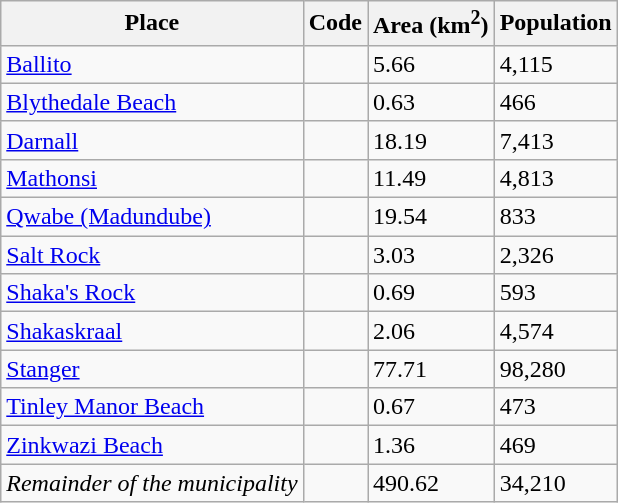<table class="wikitable sortable">
<tr>
<th>Place</th>
<th>Code</th>
<th>Area (km<sup>2</sup>)</th>
<th>Population</th>
</tr>
<tr>
<td><a href='#'>Ballito</a></td>
<td></td>
<td>5.66</td>
<td>4,115</td>
</tr>
<tr>
<td><a href='#'>Blythedale Beach</a></td>
<td></td>
<td>0.63</td>
<td>466</td>
</tr>
<tr>
<td><a href='#'>Darnall</a></td>
<td></td>
<td>18.19</td>
<td>7,413</td>
</tr>
<tr>
<td><a href='#'>Mathonsi</a></td>
<td></td>
<td>11.49</td>
<td>4,813</td>
</tr>
<tr>
<td><a href='#'>Qwabe (Madundube)</a></td>
<td></td>
<td>19.54</td>
<td>833</td>
</tr>
<tr>
<td><a href='#'>Salt Rock</a></td>
<td></td>
<td>3.03</td>
<td>2,326</td>
</tr>
<tr>
<td><a href='#'>Shaka's Rock</a></td>
<td></td>
<td>0.69</td>
<td>593</td>
</tr>
<tr>
<td><a href='#'>Shakaskraal</a></td>
<td></td>
<td>2.06</td>
<td>4,574</td>
</tr>
<tr>
<td><a href='#'>Stanger</a></td>
<td></td>
<td>77.71</td>
<td>98,280</td>
</tr>
<tr>
<td><a href='#'>Tinley Manor Beach</a></td>
<td></td>
<td>0.67</td>
<td>473</td>
</tr>
<tr>
<td><a href='#'>Zinkwazi Beach</a></td>
<td></td>
<td>1.36</td>
<td>469</td>
</tr>
<tr>
<td><em>Remainder of the municipality</em></td>
<td></td>
<td>490.62</td>
<td>34,210</td>
</tr>
</table>
